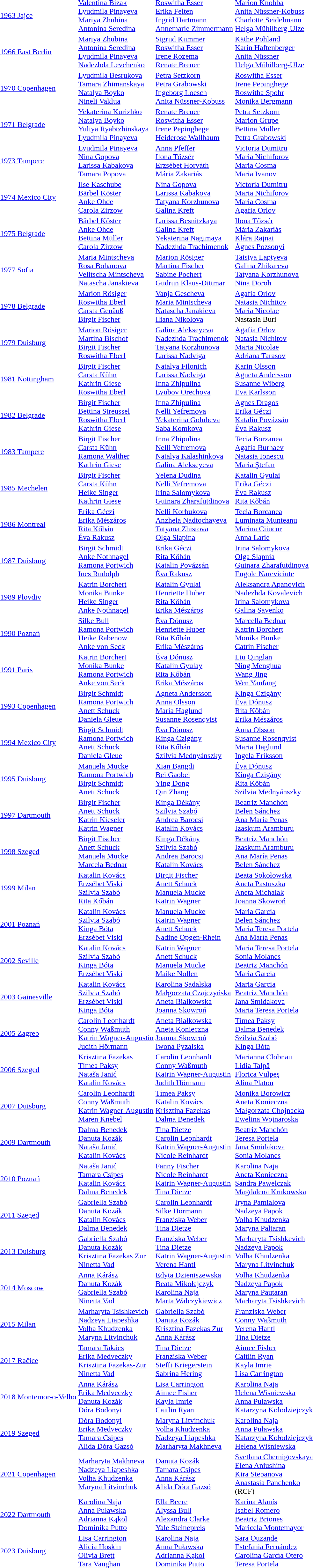<table>
<tr>
<td><a href='#'>1963 Jajce</a></td>
<td><a href='#'>Valentina Bizak</a><br><a href='#'>Lyudmila Pinayeva</a><br><a href='#'>Mariya Zhubina</a><br><a href='#'>Antonina Seredina</a><br></td>
<td><a href='#'>Roswitha Esser</a><br><a href='#'>Erika Felten</a><br><a href='#'>Ingrid Hartmann</a><br><a href='#'>Annemarie Zimmermann</a><br></td>
<td><a href='#'>Marion Knobba</a><br><a href='#'>Anita Nüssner-Kobuss</a><br><a href='#'>Charlotte Seidelmann</a><br><a href='#'>Helga Mühilberg-Ulze</a><br></td>
</tr>
<tr>
<td><a href='#'>1966 East Berlin</a></td>
<td><a href='#'>Mariya Zhubina</a><br><a href='#'>Antonina Seredina</a><br><a href='#'>Lyudmila Pinayeva</a><br><a href='#'>Nadezhda Levchenko</a><br></td>
<td><a href='#'>Sigrud Kummer</a><br><a href='#'>Roswitha Esser</a><br><a href='#'>Irene Rozema</a><br><a href='#'>Renate Breuer</a><br></td>
<td><a href='#'>Käthe Pohland</a><br><a href='#'>Karin Haftenberger</a><br><a href='#'>Anita Nüssner</a><br><a href='#'>Helga Mühilberg-Ulze</a><br></td>
</tr>
<tr>
<td><a href='#'>1970 Copenhagen</a></td>
<td><a href='#'>Lyudmila Besrukova</a><br><a href='#'>Tamara Zhimanskaya</a><br><a href='#'>Natalya Boyko</a><br><a href='#'>Nineli Vaklua</a><br></td>
<td><a href='#'>Petra Setzkorn</a><br><a href='#'>Petra Grabowski</a><br><a href='#'>Ingeborg Loesch</a><br><a href='#'>Anita Nüssner-Kobuss</a><br></td>
<td><a href='#'>Roswitha Esser</a><br><a href='#'>Irene Pepinghege</a><br><a href='#'>Roswitha Spohr</a><br><a href='#'>Monika Bergmann</a><br></td>
</tr>
<tr>
<td><a href='#'>1971 Belgrade</a></td>
<td><a href='#'>Yekaterina Kurizhko</a><br><a href='#'>Natalya Boyko</a><br><a href='#'>Yuliya Ryabtzhinskaya</a><br><a href='#'>Lyudmila Pinayeva</a><br></td>
<td><a href='#'>Renate Breuer</a><br><a href='#'>Roswitha Esser</a><br><a href='#'>Irene Pepinghege</a><br><a href='#'>Heiderose Wallbaum</a><br></td>
<td><a href='#'>Petra Setzkorn</a><br><a href='#'>Marion Grupe</a><br><a href='#'>Bettina Müller</a><br><a href='#'>Petra Grabowski</a><br></td>
</tr>
<tr>
<td><a href='#'>1973 Tampere</a></td>
<td><a href='#'>Lyudmila Pinayeva</a><br><a href='#'>Nina Gopova</a><br><a href='#'>Larissa Kabakova</a><br><a href='#'>Tamara Popova</a><br></td>
<td><a href='#'>Anna Pfeffer</a><br><a href='#'>Ilona Tőzsér</a><br><a href='#'>Erzsébet Horváth</a><br><a href='#'>Mária Zakariás</a><br></td>
<td><a href='#'>Victoria Dumitru</a><br><a href='#'>Maria Nichiforov</a><br><a href='#'>Maria Cosma</a><br><a href='#'>Maria Ivanov</a><br></td>
</tr>
<tr>
<td><a href='#'>1974 Mexico City</a></td>
<td><a href='#'>Ilse Kaschube</a><br><a href='#'>Bärbel Köster</a><br><a href='#'>Anke Ohde</a><br><a href='#'>Carola Zirzow</a><br></td>
<td><a href='#'>Nina Gopova</a><br><a href='#'>Larissa Kabakova</a><br><a href='#'>Tatyana Korzhunova</a><br><a href='#'>Galina Kreft</a><br></td>
<td><a href='#'>Victoria Dumitru</a><br><a href='#'>Maria Nichiforov</a><br><a href='#'>Maria Cosma</a><br><a href='#'>Agafia Orlov</a><br></td>
</tr>
<tr>
<td><a href='#'>1975 Belgrade</a></td>
<td><a href='#'>Bärbel Köster</a><br><a href='#'>Anke Ohde</a><br><a href='#'>Bettina Müller</a><br><a href='#'>Carola Zirzow</a><br></td>
<td><a href='#'>Larissa Besnitzkaya</a><br><a href='#'>Galina Kreft</a><br><a href='#'>Yekaterina Nagimaya</a><br><a href='#'>Nadezhda Trachimenok</a><br></td>
<td><a href='#'>Ilona Tőzsér</a><br><a href='#'>Mária Zakariás</a><br><a href='#'>Klára Rajnai</a><br><a href='#'>Ágnes Pozsonyi</a><br></td>
</tr>
<tr>
<td><a href='#'>1977 Sofia</a></td>
<td><a href='#'>Maria Mintscheva</a><br><a href='#'>Rosa Bohanova</a><br><a href='#'>Velitscha Mintscheva</a><br><a href='#'>Natascha Janakieva</a><br></td>
<td><a href='#'>Marion Rösiger</a><br><a href='#'>Martina Fischer</a><br><a href='#'>Sabine Pochert</a><br><a href='#'>Gudrun Klaus-Dittmar</a><br></td>
<td><a href='#'>Taisiya Laptyeva</a><br><a href='#'>Galina Zhikareva</a><br><a href='#'>Tatyana Korzhunova</a><br><a href='#'>Nina Doroh</a><br></td>
</tr>
<tr>
<td><a href='#'>1978 Belgrade</a></td>
<td><a href='#'>Marion Rösiger</a><br><a href='#'>Roswitha Eberl</a><br><a href='#'>Carsta Genäuß</a><br><a href='#'>Birgit Fischer</a><br></td>
<td><a href='#'>Vanja Gescheva</a><br><a href='#'>Maria Mintscheva</a><br><a href='#'>Natascha Janakieva</a><br><a href='#'>Iliana Nikolova</a><br></td>
<td><a href='#'>Agafia Orlov</a><br><a href='#'>Natasia Nichitov</a><br><a href='#'>Maria Nicolae</a><br>Nastasia Buri<br></td>
</tr>
<tr>
<td><a href='#'>1979 Duisburg</a></td>
<td><a href='#'>Marion Rösiger</a><br><a href='#'>Martina Bischof</a><br><a href='#'>Birgit Fischer</a><br><a href='#'>Roswitha Eberl</a><br></td>
<td><a href='#'>Galina Alekseyeva</a><br><a href='#'>Nadezhda Trachimenok</a><br><a href='#'>Tatyana Korzhunova</a><br><a href='#'>Larissa Nadviga</a><br></td>
<td><a href='#'>Agafia Orlov</a><br><a href='#'>Natasia Nichitov</a><br><a href='#'>Maria Nicolae</a><br><a href='#'>Adriana Tarasov</a><br></td>
</tr>
<tr>
<td><a href='#'>1981 Nottingham</a></td>
<td><a href='#'>Birgit Fischer</a><br><a href='#'>Carsta Kühn</a><br><a href='#'>Kathrin Giese</a><br><a href='#'>Roswitha Eberl</a><br></td>
<td><a href='#'>Natalya Filonich</a><br><a href='#'>Larissa Nadviga</a><br><a href='#'>Inna Zhipulina</a><br><a href='#'>Lyubov Orechova</a><br></td>
<td><a href='#'>Karin Olsson</a><br><a href='#'>Agneta Andersson</a><br><a href='#'>Susanne Wiberg</a><br><a href='#'>Eva Karlsson</a><br></td>
</tr>
<tr>
<td><a href='#'>1982 Belgrade</a></td>
<td><a href='#'>Birgit Fischer</a><br><a href='#'>Bettina Streussel</a><br><a href='#'>Roswitha Eberl</a><br><a href='#'>Kathrin Giese</a><br></td>
<td><a href='#'>Inna Zhipulina</a><br><a href='#'>Nelli Yefremova</a><br><a href='#'>Yekaterina Golubeva</a><br><a href='#'>Saba Komkova</a><br></td>
<td><a href='#'>Agnes Dragos</a><br><a href='#'>Erika Géczi</a><br><a href='#'>Katalin Povázsán</a><br><a href='#'>Éva Rakusz</a><br></td>
</tr>
<tr>
<td><a href='#'>1983 Tampere</a></td>
<td><a href='#'>Birgit Fischer</a><br><a href='#'>Carsta Kühn</a><br><a href='#'>Ramona Walther</a><br><a href='#'>Kathrin Giese</a><br></td>
<td><a href='#'>Inna Zhipulina</a><br><a href='#'>Nelli Yefremova</a><br><a href='#'>Natalya Kalashinkova</a><br><a href='#'>Galina Alekseyeva</a><br></td>
<td><a href='#'>Tecia Borzanea</a><br><a href='#'>Agafia Burhaev</a><br><a href='#'>Natasia Ionescu</a><br><a href='#'>Maria Ştefan</a><br></td>
</tr>
<tr>
<td><a href='#'>1985 Mechelen</a></td>
<td><a href='#'>Birgit Fischer</a><br><a href='#'>Carsta Kühn</a><br><a href='#'>Heike Singer</a><br><a href='#'>Kathrin Giese</a><br></td>
<td><a href='#'>Yelena Dudina</a><br><a href='#'>Nelli Yefremova</a><br><a href='#'>Irina Salomykova</a><br><a href='#'>Guinara Zharafutdinova</a><br></td>
<td><a href='#'>Katalin Gyulai</a><br><a href='#'>Erika Géczi</a><br><a href='#'>Éva Rakusz</a><br><a href='#'>Rita Kőbán</a><br></td>
</tr>
<tr>
<td><a href='#'>1986 Montreal</a></td>
<td><a href='#'>Erika Géczi</a><br><a href='#'>Erika Mészáros</a><br><a href='#'>Rita Kőbán</a><br><a href='#'>Éva Rakusz</a><br></td>
<td><a href='#'>Nelli Korbukova</a><br><a href='#'>Anzhela Nadtochayeva</a><br><a href='#'>Tatyana Zhistova</a><br><a href='#'>Olga Slapina</a><br></td>
<td><a href='#'>Tecia Borcanea</a><br><a href='#'>Luminata Munteanu</a><br><a href='#'>Marina Ciiucur</a><br><a href='#'>Anna Larie</a><br></td>
</tr>
<tr>
<td><a href='#'>1987 Duisburg</a></td>
<td><a href='#'>Birgit Schmidt</a><br><a href='#'>Anke Nothnagel</a><br><a href='#'>Ramona Portwich</a><br><a href='#'>Ines Rudolph</a><br></td>
<td><a href='#'>Erika Géczi</a><br><a href='#'>Rita Kőbán</a><br><a href='#'>Katalin Povázsán</a><br><a href='#'>Éva Rakusz</a><br></td>
<td><a href='#'>Irina Salomykova</a><br><a href='#'>Olga Slapnia</a><br><a href='#'>Guinara Zharafutdinova</a><br><a href='#'>Engole Nareviciute</a><br></td>
</tr>
<tr>
<td><a href='#'>1989 Plovdiv</a></td>
<td><a href='#'>Katrin Borchert</a><br><a href='#'>Monika Bunke</a><br><a href='#'>Heike Singer</a><br><a href='#'>Anke Nothnagel</a><br></td>
<td><a href='#'>Katalin Gyulai</a><br><a href='#'>Henriette Huber</a><br><a href='#'>Rita Kőbán</a><br><a href='#'>Erika Mészáros</a><br></td>
<td><a href='#'>Aleksandra Apanovich</a><br><a href='#'>Nadezhda Kovalevich</a><br><a href='#'>Irina Salomykova</a><br><a href='#'>Galina Savenko</a><br></td>
</tr>
<tr>
<td><a href='#'>1990 Poznań</a></td>
<td><a href='#'>Silke Bull</a><br><a href='#'>Ramona Portwich</a><br><a href='#'>Heike Rabenow</a><br><a href='#'>Anke von Seck</a><br></td>
<td><a href='#'>Éva Dónusz</a><br><a href='#'>Henriette Huber</a><br><a href='#'>Rita Kőbán</a><br><a href='#'>Erika Mészáros</a><br></td>
<td><a href='#'>Marcella Bednar</a><br><a href='#'>Katrin Borchert</a><br><a href='#'>Monika Bunke</a><br><a href='#'>Catrin Fischer</a><br></td>
</tr>
<tr>
<td><a href='#'>1991 Paris</a></td>
<td><a href='#'>Katrin Borchert</a><br><a href='#'>Monika Bunke</a><br><a href='#'>Ramona Portwich</a><br><a href='#'>Anke von Seck</a><br></td>
<td><a href='#'>Éva Dónusz</a><br><a href='#'>Katalin Gyulay</a><br><a href='#'>Rita Kőbán</a><br><a href='#'>Erika Mészáros</a><br></td>
<td><a href='#'>Liu Qinglan</a><br><a href='#'>Ning Menghua</a><br><a href='#'>Wang Jing</a><br><a href='#'>Wen Yanfang</a><br></td>
</tr>
<tr>
<td><a href='#'>1993 Copenhagen</a></td>
<td><a href='#'>Birgit Schmidt</a><br><a href='#'>Ramona Portwich</a><br><a href='#'>Anett Schuck</a><br><a href='#'>Daniela Gleue</a><br></td>
<td><a href='#'>Agneta Andersson</a><br><a href='#'>Anna Olsson</a><br><a href='#'>Maria Haglund</a><br><a href='#'>Susanne Rosenqvist</a><br></td>
<td><a href='#'>Kinga Czigány</a><br><a href='#'>Éva Dónusz</a><br><a href='#'>Rita Kőbán</a><br><a href='#'>Erika Mészáros</a><br></td>
</tr>
<tr>
<td><a href='#'>1994 Mexico City</a></td>
<td><a href='#'>Birgit Schmidt</a><br><a href='#'>Ramona Portwich</a><br><a href='#'>Anett Schuck</a><br><a href='#'>Daniela Gleue</a><br></td>
<td><a href='#'>Éva Dónusz</a><br><a href='#'>Kinga Czigány</a><br><a href='#'>Rita Kőbán</a><br><a href='#'>Szilvia Mednyánszky</a><br></td>
<td><a href='#'>Anna Olsson</a><br><a href='#'>Susanne Rosenqvist</a><br><a href='#'>Maria Haglund</a><br><a href='#'>Ingela Eriksson</a><br></td>
</tr>
<tr>
<td><a href='#'>1995 Duisburg</a></td>
<td><a href='#'>Manuela Mucke</a><br><a href='#'>Ramona Portwich</a><br><a href='#'>Birgit Schmidt</a><br><a href='#'>Anett Schuck</a><br></td>
<td><a href='#'>Xian Bangdi</a><br><a href='#'>Bei Gaobei</a><br><a href='#'>Ying Dong</a><br><a href='#'>Qin Zhang</a><br></td>
<td><a href='#'>Éva Dónusz</a><br><a href='#'>Kinga Czigány</a><br><a href='#'>Rita Kőbán</a><br><a href='#'>Szilvia Mednyánszky</a><br></td>
</tr>
<tr>
<td><a href='#'>1997 Dartmouth</a></td>
<td><a href='#'>Birgit Fischer</a><br><a href='#'>Anett Schuck</a><br><a href='#'>Katrin Kieseler</a><br><a href='#'>Katrin Wagner</a><br></td>
<td><a href='#'>Kinga Dékány</a><br><a href='#'>Szilvia Szabó</a><br><a href='#'>Andrea Barocsi</a><br><a href='#'>Katalin Kovács</a><br></td>
<td><a href='#'>Beatriz Manchón</a><br><a href='#'>Belen Sánchez</a><br><a href='#'>Ana María Penas</a><br><a href='#'>Izaskum Aramburu</a><br></td>
</tr>
<tr>
<td><a href='#'>1998 Szeged</a></td>
<td><a href='#'>Birgit Fischer</a><br><a href='#'>Anett Schuck</a><br><a href='#'>Manuela Mucke</a><br><a href='#'>Marcela Bednar</a><br></td>
<td><a href='#'>Kinga Dékány</a><br><a href='#'>Szilvia Szabó</a><br><a href='#'>Andrea Barocsi</a><br><a href='#'>Katalin Kovács</a><br></td>
<td><a href='#'>Beatriz Manchón</a><br><a href='#'>Izaskum Aramburu</a><br><a href='#'>Ana María Penas</a><br><a href='#'>Belen Sánchez</a><br></td>
</tr>
<tr>
<td><a href='#'>1999 Milan</a></td>
<td><a href='#'>Katalin Kovács</a><br><a href='#'>Erzsébet Viski</a><br><a href='#'>Szilvia Szabó</a><br><a href='#'>Rita Kőbán</a><br></td>
<td><a href='#'>Birgit Fischer</a><br><a href='#'>Anett Schuck</a><br><a href='#'>Manuela Mucke</a><br><a href='#'>Katrin Wagner</a><br></td>
<td><a href='#'>Beata Sokołowska</a><br><a href='#'>Aneta Pastuszka</a><br><a href='#'>Aneta Michalak</a><br><a href='#'>Joanna Skowroń</a><br></td>
</tr>
<tr>
<td><a href='#'>2001 Poznań</a></td>
<td><a href='#'>Katalin Kovács</a><br><a href='#'>Szilvia Szabó</a><br><a href='#'>Kinga Bóta</a><br><a href='#'>Erzsébet Viski</a><br></td>
<td><a href='#'>Manuela Mucke</a><br><a href='#'>Katrin Wagner</a><br><a href='#'>Anett Schuck</a><br><a href='#'>Nadine Opgen-Rhein</a><br></td>
<td><a href='#'>Maria Garcia</a><br><a href='#'>Belen Sánchez</a><br><a href='#'>Maria Teresa Portela</a><br><a href='#'>Ana María Penas</a><br></td>
</tr>
<tr>
<td><a href='#'>2002 Seville</a></td>
<td><a href='#'>Katalin Kovács</a><br><a href='#'>Szilvia Szabó</a><br><a href='#'>Kinga Bóta</a><br><a href='#'>Erzsébet Viski</a><br></td>
<td><a href='#'>Katrin Wagner</a><br><a href='#'>Anett Schuck</a><br><a href='#'>Manuela Mucke</a><br><a href='#'>Maike Nollen</a><br></td>
<td><a href='#'>Maria Teresa Portela</a><br><a href='#'>Sonia Molanes</a><br><a href='#'>Beatriz Manchón</a><br><a href='#'>Maria Garcia</a><br></td>
</tr>
<tr>
<td><a href='#'>2003 Gainesville</a></td>
<td><a href='#'>Katalin Kovács</a><br><a href='#'>Szilvia Szabó</a><br><a href='#'>Erzsébet Viski</a><br><a href='#'>Kinga Bóta</a><br></td>
<td><a href='#'>Karolina Sadalska</a><br><a href='#'>Małgorzata Czajczyńska</a><br><a href='#'>Aneta Białkowska</a><br><a href='#'>Joanna Skowroń</a><br></td>
<td><a href='#'>Maria Garcia</a><br><a href='#'>Beatriz Manchón</a><br><a href='#'>Jana Smidakova</a><br><a href='#'>Maria Teresa Portela</a><br></td>
</tr>
<tr>
<td><a href='#'>2005 Zagreb</a></td>
<td><a href='#'>Carolin Leonhardt</a><br><a href='#'>Conny Waßmuth</a><br><a href='#'>Katrin Wagner-Augustin</a><br><a href='#'>Judith Hörmann</a><br></td>
<td><a href='#'>Aneta Białkowska</a><br><a href='#'>Aneta Konieczna</a><br><a href='#'>Joanna Skowroń</a><br><a href='#'>Iwona Pyzalska</a><br></td>
<td><a href='#'>Tímea Paksy</a><br><a href='#'>Dalma Benedek</a><br><a href='#'>Szilvia Szabó</a><br><a href='#'>Kinga Bóta</a><br></td>
</tr>
<tr>
<td><a href='#'>2006 Szeged</a></td>
<td><a href='#'>Krisztina Fazekas</a><br><a href='#'>Tímea Paksy</a><br><a href='#'>Nataša Janić</a><br><a href='#'>Katalin Kovács</a><br></td>
<td><a href='#'>Carolin Leonhardt</a><br><a href='#'>Conny Waßmuth</a><br><a href='#'>Katrin Wagner-Augustin</a><br><a href='#'>Judith Hörmann</a><br></td>
<td><a href='#'>Marianna Clobnau</a><br><a href='#'>Lidia Talpă</a><br><a href='#'>Florica Vulpeş</a><br><a href='#'>Alina Platon</a><br></td>
</tr>
<tr>
<td><a href='#'>2007 Duisburg</a></td>
<td><a href='#'>Carolin Leonhardt</a><br><a href='#'>Conny Waßmuth</a><br><a href='#'>Katrin Wagner-Augustin</a><br><a href='#'>Maren Knebel</a><br></td>
<td><a href='#'>Tímea Paksy</a><br><a href='#'>Katalin Kovács</a><br><a href='#'>Krisztina Fazekas</a><br><a href='#'>Dalma Benedek</a><br></td>
<td><a href='#'>Monika Borowicz</a><br><a href='#'>Aneta Konieczna</a><br><a href='#'>Małgorzata Chojnacka</a><br><a href='#'>Ewelina Wojnaroska</a><br></td>
</tr>
<tr>
<td><a href='#'>2009 Dartmouth</a></td>
<td><a href='#'>Dalma Benedek</a><br><a href='#'>Danuta Kozák</a><br><a href='#'>Nataša Janić</a><br><a href='#'>Katalin Kovács</a><br></td>
<td><a href='#'>Tina Dietze</a><br><a href='#'>Carolin Leonhardt</a><br><a href='#'>Katrin Wagner-Augustin</a><br><a href='#'>Nicole Reinhardt</a><br></td>
<td><a href='#'>Beatriz Manchón</a><br><a href='#'>Teresa Portela</a><br><a href='#'>Jana Smidakova</a><br><a href='#'>Sonia Molanes</a><br></td>
</tr>
<tr>
<td><a href='#'>2010 Poznań</a></td>
<td><a href='#'>Nataša Janić</a><br><a href='#'>Tamara Csipes</a><br><a href='#'>Katalin Kovács</a><br><a href='#'>Dalma Benedek</a><br></td>
<td><a href='#'>Fanny Fischer</a><br><a href='#'>Nicole Reinhardt</a><br><a href='#'>Katrin Wagner-Augustin</a><br><a href='#'>Tina Dietze</a><br></td>
<td><a href='#'>Karolina Naja</a><br><a href='#'>Aneta Konieczna</a><br><a href='#'>Sandra Pawelczak</a><br><a href='#'>Magdalena Krukowska</a><br></td>
</tr>
<tr>
<td><a href='#'>2011 Szeged</a></td>
<td><a href='#'>Gabriella Szabó</a><br><a href='#'>Danuta Kozák</a><br><a href='#'>Katalin Kovács</a><br><a href='#'>Dalma Benedek</a><br></td>
<td><a href='#'>Carolin Leonhardt</a><br><a href='#'>Silke Hörmann</a><br><a href='#'>Franziska Weber</a><br><a href='#'>Tina Dietze</a><br></td>
<td><a href='#'>Iryna Pamialova</a><br><a href='#'>Nadzeya Papok</a><br><a href='#'>Volha Khudzenka</a><br><a href='#'>Maryna Paltaran</a><br></td>
</tr>
<tr>
<td><a href='#'>2013 Duisburg</a></td>
<td><a href='#'>Gabriella Szabó</a><br><a href='#'>Danuta Kozák</a><br><a href='#'>Krisztina Fazekas Zur</a><br><a href='#'>Ninetta Vad</a><br></td>
<td><a href='#'>Franziska Weber</a><br><a href='#'>Tina Dietze</a><br><a href='#'>Katrin Wagner-Augustin</a><br><a href='#'>Verena Hantl</a><br></td>
<td><a href='#'>Marharyta Tsishkevich</a><br><a href='#'>Nadzeya Papok</a><br><a href='#'>Volha Khudzenka</a><br><a href='#'>Maryna Litvinchuk</a><br></td>
</tr>
<tr>
<td><a href='#'>2014 Moscow</a></td>
<td><a href='#'>Anna Kárász</a><br><a href='#'>Danuta Kozák</a><br><a href='#'>Gabriella Szabó</a><br><a href='#'>Ninetta Vad</a><br></td>
<td><a href='#'>Edyta Dzieniszewska</a><br><a href='#'>Beata Mikołajczyk</a><br><a href='#'>Karolina Naja</a><br><a href='#'>Marta Walczykiewicz</a><br></td>
<td><a href='#'>Volha Khudzenka</a><br><a href='#'>Nadzeya Papok</a><br><a href='#'>Maryna Pautaran</a><br><a href='#'>Marharyta Tsishkevich</a><br></td>
</tr>
<tr>
<td><a href='#'>2015 Milan</a></td>
<td><a href='#'>Marharyta Tsishkevich</a><br><a href='#'>Nadzeya Liapeshka</a><br><a href='#'>Volha Khudzenka</a><br><a href='#'>Maryna Litvinchuk</a><br></td>
<td><a href='#'>Gabriella Szabó</a><br><a href='#'>Danuta Kozák</a><br><a href='#'>Krisztina Fazekas Zur</a><br><a href='#'>Anna Kárász</a><br></td>
<td><a href='#'>Franziska Weber</a><br><a href='#'>Conny Waßmuth</a><br><a href='#'>Verena Hantl</a><br><a href='#'>Tina Dietze</a><br></td>
</tr>
<tr>
<td><a href='#'>2017 Račice</a></td>
<td><a href='#'>Tamara Takács</a><br><a href='#'>Erika Medveczky</a><br><a href='#'>Krisztina Fazekas-Zur</a><br><a href='#'>Ninetta Vad</a><br></td>
<td><a href='#'>Tina Dietze</a><br><a href='#'>Franziska Weber</a><br><a href='#'>Steffi Kriegerstein</a><br><a href='#'>Sabrina Hering</a><br></td>
<td><a href='#'>Aimee Fisher</a><br><a href='#'>Caitlin Ryan</a><br><a href='#'>Kayla Imrie</a><br><a href='#'>Lisa Carrington</a><br></td>
</tr>
<tr>
<td><a href='#'>2018 Montemor-o-Velho</a></td>
<td><a href='#'>Anna Kárász</a><br><a href='#'>Erika Medveczky</a><br><a href='#'>Danuta Kozák</a><br><a href='#'>Dóra Bodonyi</a><br></td>
<td><a href='#'>Lisa Carrington</a><br><a href='#'>Aimee Fisher</a><br><a href='#'>Kayla Imrie</a><br><a href='#'>Caitlin Ryan</a><br></td>
<td><a href='#'>Karolina Naja</a><br><a href='#'>Helena Wisniewska</a><br><a href='#'>Anna Puławska</a><br><a href='#'>Katarzyna Kolodziejczyk</a><br></td>
</tr>
<tr>
<td><a href='#'>2019 Szeged</a></td>
<td><a href='#'>Dóra Bodonyi</a><br><a href='#'>Erika Medveczky</a><br><a href='#'>Tamara Csipes</a><br><a href='#'>Alida Dóra Gazsó</a><br></td>
<td><a href='#'>Maryna Litvinchuk</a><br><a href='#'>Volha Khudzenka</a><br><a href='#'>Nadzeya Liapeshka</a><br><a href='#'>Marharyta Makhneva</a><br></td>
<td><a href='#'>Karolina Naja</a><br><a href='#'>Anna Puławska</a><br><a href='#'>Katarzyna Kołodziejczyk</a><br><a href='#'>Helena Wiśniewska</a><br></td>
</tr>
<tr>
<td><a href='#'>2021 Copenhagen</a></td>
<td><a href='#'>Marharyta Makhneva</a><br><a href='#'>Nadzeya Liapeshka</a><br><a href='#'>Volha Khudzenka</a><br><a href='#'>Maryna Litvinchuk</a><br></td>
<td><a href='#'>Danuta Kozák</a><br><a href='#'>Tamara Csipes</a><br><a href='#'>Anna Kárász</a><br><a href='#'>Alida Dóra Gazsó</a><br></td>
<td><a href='#'>Svetlana Chernigovskaya</a><br><a href='#'>Elena Aniushina</a><br><a href='#'>Kira Stepanova</a><br><a href='#'>Anastasia Panchenko</a><br>(RCF)</td>
</tr>
<tr>
<td><a href='#'>2022 Dartmouth</a></td>
<td><a href='#'>Karolina Naja</a><br><a href='#'>Anna Puławska</a><br><a href='#'>Adrianna Kąkol</a><br><a href='#'>Dominika Putto</a><br></td>
<td><a href='#'>Ella Beere</a><br><a href='#'>Alyssa Bull</a><br><a href='#'>Alexandra Clarke</a><br><a href='#'>Yale Steinepreis</a><br></td>
<td><a href='#'>Karina Alanís</a><br><a href='#'>Isabel Romero</a><br><a href='#'>Beatriz Briones</a><br><a href='#'>Maricela Montemayor</a><br></td>
</tr>
<tr>
<td><a href='#'>2023 Duisburg</a></td>
<td><a href='#'>Lisa Carrington</a><br><a href='#'>Alicia Hoskin</a><br><a href='#'>Olivia Brett</a><br><a href='#'>Tara Vaughan</a><br></td>
<td><a href='#'>Karolina Naja</a><br><a href='#'>Anna Puławska</a><br><a href='#'>Adrianna Kąkol</a><br><a href='#'>Dominika Putto</a><br></td>
<td><a href='#'>Sara Ouzande</a><br><a href='#'>Estefania Fernández</a><br><a href='#'>Carolina García Otero</a><br><a href='#'>Teresa Portela</a><br></td>
</tr>
</table>
